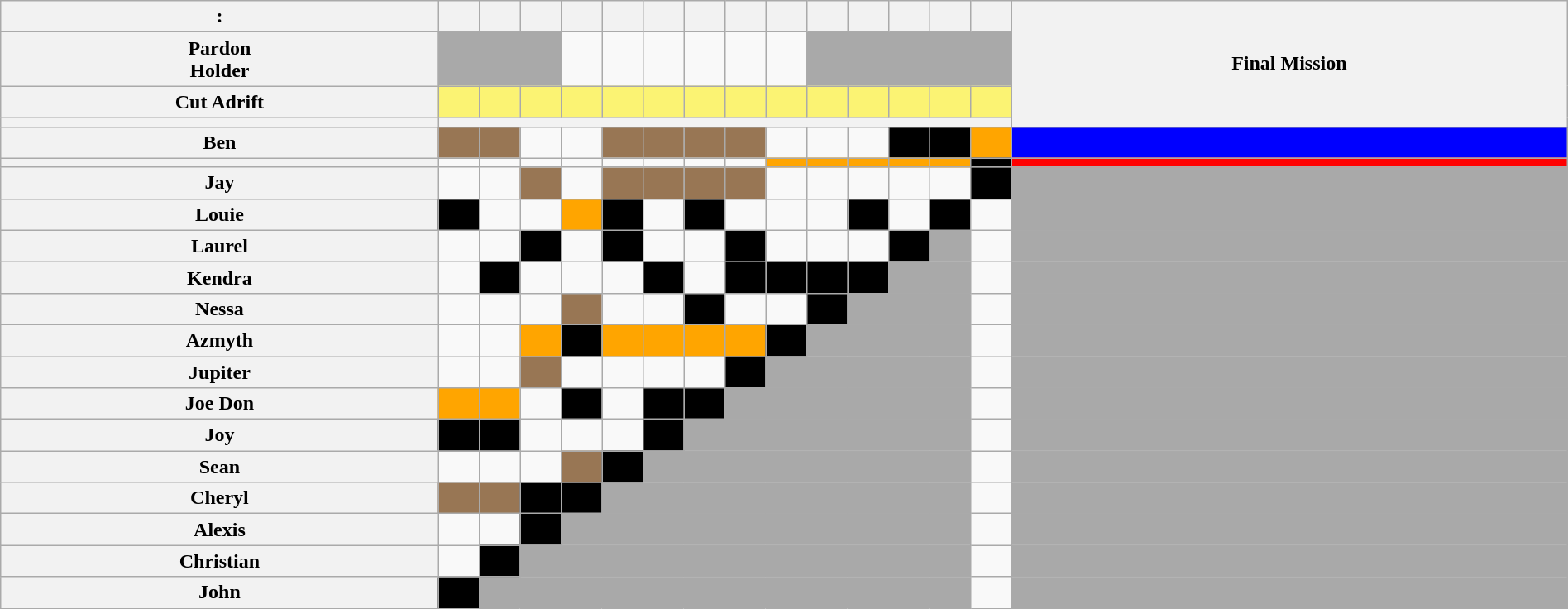<table class="wikitable nowrap" width=100% style="text-align:center;">
<tr>
<th>:</th>
<th></th>
<th></th>
<th></th>
<th></th>
<th></th>
<th></th>
<th></th>
<th></th>
<th></th>
<th></th>
<th></th>
<th></th>
<th></th>
<th></th>
<th rowspan=4>Final Mission</th>
</tr>
<tr>
<th>Pardon<br>Holder</th>
<td colspan=3 bgcolor="darkgray"></td>
<td></td>
<td></td>
<td></td>
<td></td>
<td></td>
<td></td>
<td colspan=5 bgcolor="darkgray"></td>
</tr>
<tr>
<th>Cut Adrift</th>
<td bgcolor="FBF373"></td>
<td bgcolor="FBF373"></td>
<td bgcolor="FBF373"></td>
<td bgcolor="FBF373"></td>
<td bgcolor="FBF373"></td>
<td bgcolor="FBF373"></td>
<td bgcolor="FBF373"></td>
<td bgcolor="FBF373"></td>
<td bgcolor="FBF373"></td>
<td bgcolor="FBF373"></td>
<td bgcolor="FBF373"></td>
<td bgcolor="FBF373"></td>
<td bgcolor="FBF373"></td>
<td bgcolor="FBF373"></td>
</tr>
<tr>
<th></th>
<th colspan=14></th>
</tr>
<tr>
<th>Ben</th>
<td bgcolor=#987654></td>
<td bgcolor=#987654></td>
<td></td>
<td></td>
<td bgcolor=#987654></td>
<td bgcolor=#987654></td>
<td bgcolor=#987654></td>
<td bgcolor=#987654></td>
<td></td>
<td></td>
<td></td>
<td bgcolor=black></td>
<td bgcolor=black></td>
<td bgcolor=orange></td>
<td bgcolor=blue></td>
</tr>
<tr>
<th></th>
<td></td>
<td></td>
<td></td>
<td></td>
<td></td>
<td></td>
<td></td>
<td></td>
<td bgcolor=orange></td>
<td bgcolor=orange></td>
<td bgcolor=orange></td>
<td bgcolor=orange></td>
<td bgcolor=orange></td>
<td bgcolor=black></td>
<td bgcolor=red></td>
</tr>
<tr>
<th>Jay</th>
<td></td>
<td></td>
<td bgcolor=#987654></td>
<td></td>
<td bgcolor=#987654></td>
<td bgcolor=#987654></td>
<td bgcolor=#987654></td>
<td bgcolor=#987654></td>
<td></td>
<td></td>
<td></td>
<td></td>
<td></td>
<td bgcolor=black></td>
<td bgcolor=darkgray></td>
</tr>
<tr>
<th>Louie</th>
<td bgcolor=black></td>
<td></td>
<td></td>
<td bgcolor=orange></td>
<td bgcolor=black></td>
<td></td>
<td bgcolor=black></td>
<td></td>
<td></td>
<td></td>
<td bgcolor=black></td>
<td></td>
<td bgcolor=black></td>
<td></td>
<td bgcolor=darkgray></td>
</tr>
<tr>
<th>Laurel</th>
<td></td>
<td></td>
<td bgcolor=black></td>
<td></td>
<td bgcolor=black></td>
<td></td>
<td></td>
<td bgcolor=black></td>
<td></td>
<td></td>
<td></td>
<td bgcolor=black></td>
<td bgcolor=darkgray></td>
<td></td>
<td bgcolor=darkgray></td>
</tr>
<tr>
<th>Kendra</th>
<td></td>
<td bgcolor=black></td>
<td></td>
<td></td>
<td></td>
<td bgcolor=black></td>
<td></td>
<td bgcolor=black></td>
<td bgcolor=black></td>
<td bgcolor=black></td>
<td bgcolor=black></td>
<td colspan=2 bgcolor=darkgray></td>
<td></td>
<td bgcolor=darkgray></td>
</tr>
<tr>
<th>Nessa</th>
<td></td>
<td></td>
<td></td>
<td bgcolor=#987654></td>
<td></td>
<td></td>
<td bgcolor=black></td>
<td></td>
<td></td>
<td bgcolor=black></td>
<td colspan=3 bgcolor=darkgray></td>
<td></td>
<td bgcolor=darkgray></td>
</tr>
<tr>
<th>Azmyth</th>
<td></td>
<td></td>
<td bgcolor=orange></td>
<td bgcolor=black></td>
<td bgcolor=orange></td>
<td bgcolor=orange></td>
<td bgcolor=orange></td>
<td bgcolor=orange></td>
<td bgcolor=black></td>
<td colspan=4 bgcolor=darkgray></td>
<td></td>
<td bgcolor=darkgray></td>
</tr>
<tr>
<th>Jupiter</th>
<td></td>
<td></td>
<td bgcolor=#987654></td>
<td></td>
<td></td>
<td></td>
<td></td>
<td bgcolor=black></td>
<td colspan=5 bgcolor=darkgray></td>
<td></td>
<td bgcolor=darkgray></td>
</tr>
<tr>
<th>Joe Don</th>
<td bgcolor=orange></td>
<td bgcolor=orange></td>
<td></td>
<td bgcolor=black></td>
<td></td>
<td bgcolor=black></td>
<td bgcolor=black></td>
<td colspan=6 bgcolor=darkgray></td>
<td></td>
<td bgcolor=darkgray></td>
</tr>
<tr>
<th>Joy</th>
<td bgcolor=black></td>
<td bgcolor=black></td>
<td></td>
<td></td>
<td></td>
<td bgcolor=black></td>
<td colspan=7 bgcolor=darkgray></td>
<td></td>
<td bgcolor=darkgray></td>
</tr>
<tr>
<th>Sean</th>
<td></td>
<td></td>
<td></td>
<td bgcolor=#987654></td>
<td bgcolor=black></td>
<td colspan=8 bgcolor=darkgray></td>
<td></td>
<td bgcolor=darkgray></td>
</tr>
<tr>
<th>Cheryl</th>
<td bgcolor=#987654></td>
<td bgcolor=#987654></td>
<td bgcolor=black></td>
<td bgcolor=black></td>
<td colspan=9 bgcolor=darkgray></td>
<td></td>
<td bgcolor=darkgray></td>
</tr>
<tr>
<th>Alexis</th>
<td></td>
<td></td>
<td bgcolor=black></td>
<td colspan=10 bgcolor=darkgray></td>
<td></td>
<td bgcolor=darkgray></td>
</tr>
<tr>
<th>Christian</th>
<td></td>
<td bgcolor=black></td>
<td colspan=11 bgcolor=darkgray></td>
<td></td>
<td bgcolor=darkgray></td>
</tr>
<tr>
<th>John</th>
<td bgcolor=black></td>
<td colspan=12 bgcolor=darkgray></td>
<td></td>
<td bgcolor=darkgray></td>
</tr>
</table>
